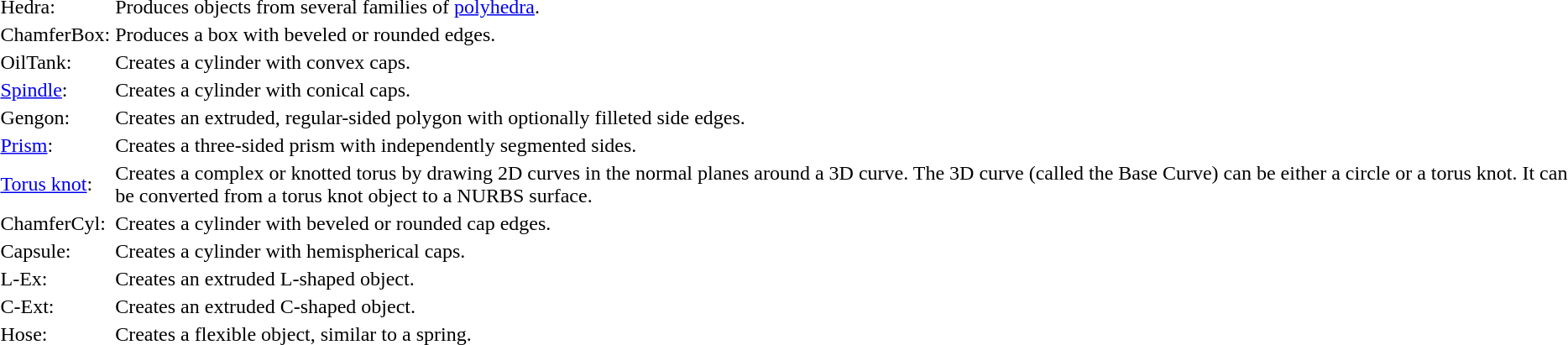<table>
<tr>
<td>Hedra:</td>
<td>Produces objects from several families of <a href='#'>polyhedra</a>.</td>
</tr>
<tr>
<td>ChamferBox:</td>
<td>Produces a box with beveled or rounded edges.</td>
</tr>
<tr>
<td>OilTank:</td>
<td>Creates a cylinder with convex caps.</td>
</tr>
<tr>
<td><a href='#'>Spindle</a>:</td>
<td>Creates a cylinder with conical caps.</td>
</tr>
<tr>
<td>Gengon:</td>
<td>Creates an extruded, regular-sided polygon with optionally filleted side edges.</td>
</tr>
<tr>
<td><a href='#'>Prism</a>:</td>
<td>Creates a three-sided prism with independently segmented sides.</td>
</tr>
<tr>
<td><a href='#'>Torus knot</a>:</td>
<td>Creates a complex or knotted torus by drawing 2D curves in the normal planes around a 3D curve. The 3D curve (called the Base Curve) can be either a circle or a torus knot. It can be converted from a torus knot object to a NURBS surface.</td>
</tr>
<tr>
<td>ChamferCyl:</td>
<td>Creates a cylinder with beveled or rounded cap edges.</td>
</tr>
<tr>
<td>Capsule:</td>
<td>Creates a cylinder with hemispherical caps.</td>
</tr>
<tr>
<td>L-Ex:</td>
<td>Creates an extruded L-shaped object.</td>
</tr>
<tr>
<td>C-Ext:</td>
<td>Creates an extruded C-shaped object.</td>
</tr>
<tr>
<td>Hose:</td>
<td>Creates a flexible object, similar to a spring.</td>
</tr>
</table>
